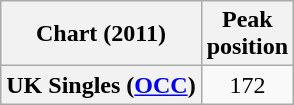<table class="wikitable sortable plainrowheaders" style="text-align:center">
<tr>
<th>Chart (2011)</th>
<th>Peak<br>position</th>
</tr>
<tr>
<th scope="row">UK Singles (<a href='#'>OCC</a>)</th>
<td align="center">172</td>
</tr>
</table>
